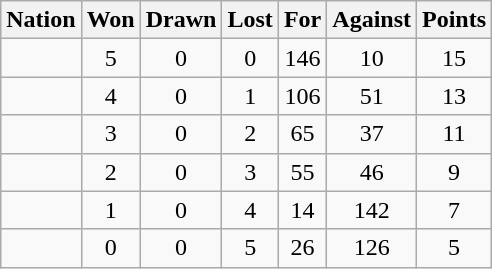<table class="wikitable" style="text-align: center;">
<tr>
<th>Nation</th>
<th>Won</th>
<th>Drawn</th>
<th>Lost</th>
<th>For</th>
<th>Against</th>
<th>Points</th>
</tr>
<tr>
<td align="left"></td>
<td>5</td>
<td>0</td>
<td>0</td>
<td>146</td>
<td>10</td>
<td>15</td>
</tr>
<tr>
<td align="left"></td>
<td>4</td>
<td>0</td>
<td>1</td>
<td>106</td>
<td>51</td>
<td>13</td>
</tr>
<tr>
<td align="left"></td>
<td>3</td>
<td>0</td>
<td>2</td>
<td>65</td>
<td>37</td>
<td>11</td>
</tr>
<tr>
<td align="left"></td>
<td>2</td>
<td>0</td>
<td>3</td>
<td>55</td>
<td>46</td>
<td>9</td>
</tr>
<tr>
<td align="left"></td>
<td>1</td>
<td>0</td>
<td>4</td>
<td>14</td>
<td>142</td>
<td>7</td>
</tr>
<tr>
<td align="left"></td>
<td>0</td>
<td>0</td>
<td>5</td>
<td>26</td>
<td>126</td>
<td>5</td>
</tr>
</table>
